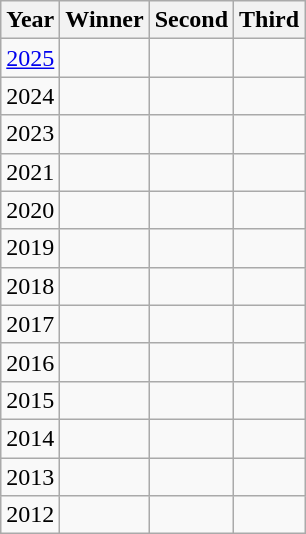<table class="wikitable">
<tr>
<th>Year</th>
<th>Winner</th>
<th>Second</th>
<th>Third</th>
</tr>
<tr>
<td><a href='#'>2025</a></td>
<td></td>
<td></td>
<td></td>
</tr>
<tr>
<td>2024</td>
<td></td>
<td></td>
<td></td>
</tr>
<tr>
<td>2023</td>
<td></td>
<td></td>
<td></td>
</tr>
<tr>
<td>2021</td>
<td></td>
<td></td>
<td></td>
</tr>
<tr>
<td>2020</td>
<td></td>
<td></td>
<td></td>
</tr>
<tr>
<td>2019</td>
<td><s></s></td>
<td></td>
<td></td>
</tr>
<tr>
<td>2018</td>
<td></td>
<td></td>
<td></td>
</tr>
<tr>
<td>2017</td>
<td></td>
<td></td>
<td></td>
</tr>
<tr>
<td>2016</td>
<td></td>
<td></td>
<td></td>
</tr>
<tr>
<td>2015</td>
<td></td>
<td></td>
<td></td>
</tr>
<tr>
<td>2014</td>
<td></td>
<td></td>
<td></td>
</tr>
<tr>
<td>2013</td>
<td></td>
<td></td>
<td></td>
</tr>
<tr>
<td>2012</td>
<td></td>
<td></td>
<td></td>
</tr>
</table>
